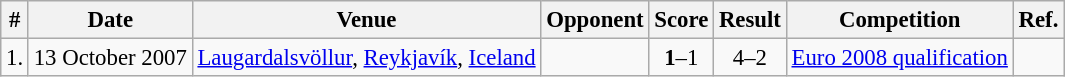<table class="wikitable" style="font-size:95%;">
<tr>
<th>#</th>
<th>Date</th>
<th>Venue</th>
<th>Opponent</th>
<th>Score</th>
<th>Result</th>
<th>Competition</th>
<th>Ref.</th>
</tr>
<tr>
<td>1.</td>
<td>13 October 2007</td>
<td><a href='#'>Laugardalsvöllur</a>, <a href='#'>Reykjavík</a>, <a href='#'>Iceland</a></td>
<td></td>
<td align=center><strong>1</strong>–1</td>
<td align=center>4–2</td>
<td><a href='#'>Euro 2008 qualification</a></td>
<td></td>
</tr>
</table>
